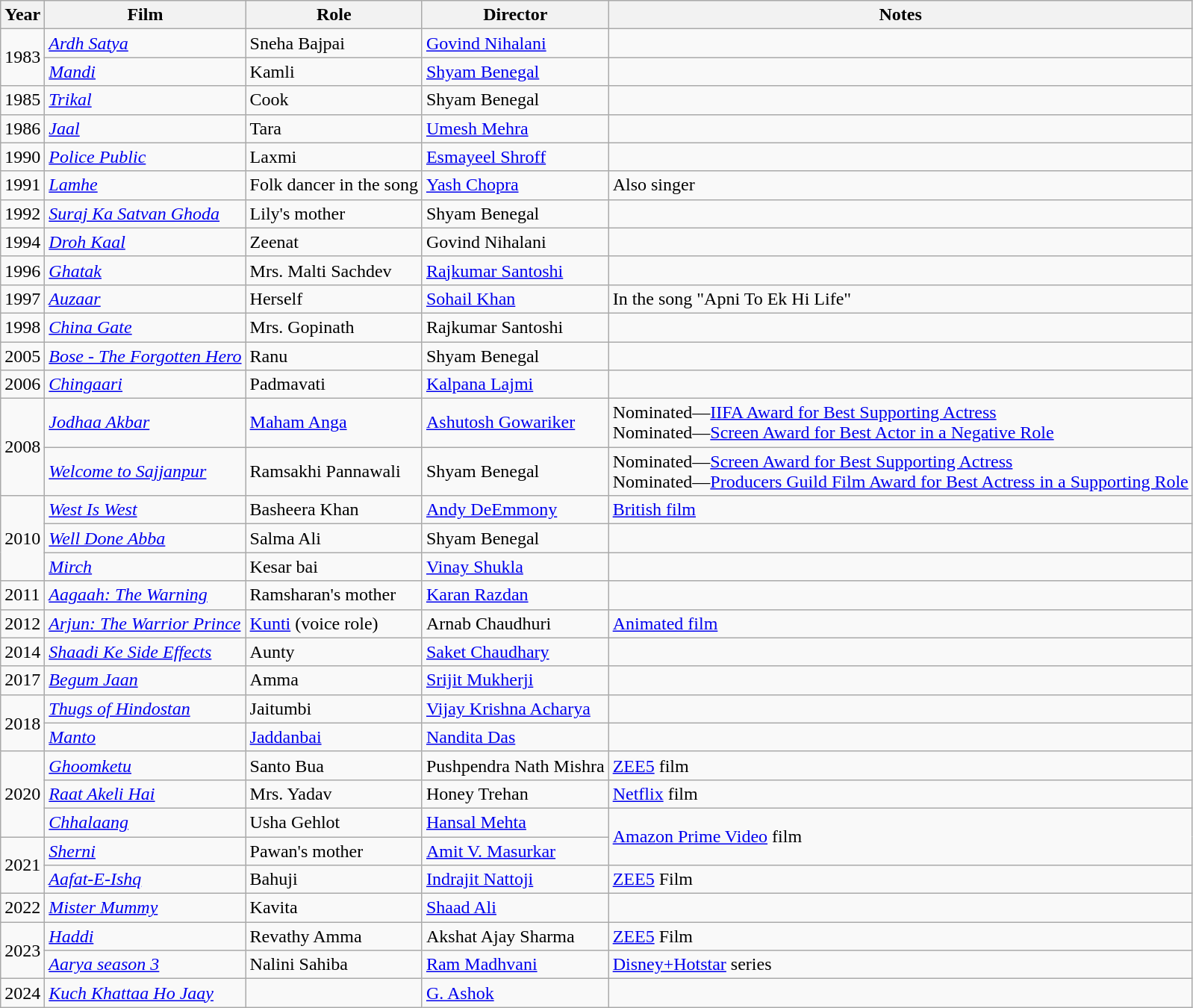<table class="wikitable sortable">
<tr>
<th>Year</th>
<th>Film</th>
<th>Role</th>
<th>Director</th>
<th>Notes</th>
</tr>
<tr>
<td rowspan="2">1983</td>
<td><em><a href='#'>Ardh Satya</a></em></td>
<td>Sneha Bajpai</td>
<td><a href='#'>Govind Nihalani</a></td>
<td></td>
</tr>
<tr>
<td><em><a href='#'>Mandi</a></em></td>
<td>Kamli</td>
<td><a href='#'>Shyam Benegal</a></td>
<td></td>
</tr>
<tr>
<td>1985</td>
<td><em><a href='#'>Trikal</a></em></td>
<td>Cook</td>
<td>Shyam Benegal</td>
<td></td>
</tr>
<tr>
<td>1986</td>
<td><em><a href='#'>Jaal</a></em></td>
<td>Tara</td>
<td><a href='#'>Umesh Mehra</a></td>
<td></td>
</tr>
<tr>
<td>1990</td>
<td><em><a href='#'>Police Public</a></em></td>
<td>Laxmi</td>
<td><a href='#'>Esmayeel Shroff</a></td>
<td></td>
</tr>
<tr>
<td>1991</td>
<td><em><a href='#'>Lamhe</a></em></td>
<td>Folk dancer in the song </td>
<td><a href='#'>Yash Chopra</a></td>
<td>Also singer</td>
</tr>
<tr>
<td>1992</td>
<td><em><a href='#'>Suraj Ka Satvan Ghoda</a></em></td>
<td>Lily's mother</td>
<td>Shyam Benegal</td>
<td></td>
</tr>
<tr>
<td>1994</td>
<td><em><a href='#'>Droh Kaal</a></em></td>
<td>Zeenat</td>
<td>Govind Nihalani</td>
<td></td>
</tr>
<tr>
<td>1996</td>
<td><em><a href='#'>Ghatak</a></em></td>
<td>Mrs. Malti Sachdev</td>
<td><a href='#'>Rajkumar Santoshi</a></td>
<td></td>
</tr>
<tr>
<td>1997</td>
<td><em><a href='#'>Auzaar</a></em></td>
<td>Herself</td>
<td><a href='#'>Sohail Khan</a></td>
<td>In the song "Apni To Ek Hi Life"</td>
</tr>
<tr>
<td>1998</td>
<td><em><a href='#'>China Gate</a></em></td>
<td>Mrs. Gopinath</td>
<td>Rajkumar Santoshi</td>
<td></td>
</tr>
<tr>
<td>2005</td>
<td><em><a href='#'>Bose - The Forgotten Hero</a></em></td>
<td>Ranu</td>
<td>Shyam Benegal</td>
<td></td>
</tr>
<tr>
<td>2006</td>
<td><em><a href='#'>Chingaari</a></em></td>
<td>Padmavati</td>
<td><a href='#'>Kalpana Lajmi</a></td>
<td></td>
</tr>
<tr>
<td rowspan="2">2008</td>
<td><em><a href='#'>Jodhaa Akbar</a></em></td>
<td><a href='#'>Maham Anga</a></td>
<td><a href='#'>Ashutosh Gowariker</a></td>
<td>Nominated—<a href='#'>IIFA Award for Best Supporting Actress</a><br>Nominated—<a href='#'>Screen Award for Best Actor in a Negative Role</a></td>
</tr>
<tr>
<td><em><a href='#'>Welcome to Sajjanpur</a></em></td>
<td>Ramsakhi Pannawali</td>
<td>Shyam Benegal</td>
<td>Nominated—<a href='#'>Screen Award for Best Supporting Actress</a><br>Nominated—<a href='#'>Producers Guild Film Award for Best Actress in a Supporting Role</a></td>
</tr>
<tr>
<td rowspan="3">2010</td>
<td><em><a href='#'>West Is West</a></em></td>
<td>Basheera Khan</td>
<td><a href='#'>Andy DeEmmony</a></td>
<td><a href='#'>British film</a></td>
</tr>
<tr>
<td><em><a href='#'>Well Done Abba</a></em></td>
<td>Salma Ali</td>
<td>Shyam Benegal</td>
<td></td>
</tr>
<tr>
<td><em><a href='#'>Mirch</a></em></td>
<td>Kesar bai</td>
<td><a href='#'>Vinay Shukla</a></td>
<td></td>
</tr>
<tr>
<td>2011</td>
<td><em><a href='#'>Aagaah: The Warning</a></em></td>
<td>Ramsharan's mother</td>
<td><a href='#'>Karan Razdan</a></td>
<td></td>
</tr>
<tr>
<td>2012</td>
<td><em><a href='#'>Arjun: The Warrior Prince</a></em></td>
<td><a href='#'>Kunti</a> (voice role)</td>
<td>Arnab Chaudhuri</td>
<td><a href='#'>Animated film</a></td>
</tr>
<tr>
<td>2014</td>
<td><em><a href='#'>Shaadi Ke Side Effects</a></em></td>
<td>Aunty</td>
<td><a href='#'>Saket Chaudhary</a></td>
<td></td>
</tr>
<tr>
<td>2017</td>
<td><em><a href='#'>Begum Jaan</a></em></td>
<td>Amma</td>
<td><a href='#'>Srijit Mukherji</a></td>
<td></td>
</tr>
<tr>
<td rowspan="2">2018</td>
<td><em><a href='#'>Thugs of Hindostan</a></em></td>
<td>Jaitumbi</td>
<td><a href='#'>Vijay Krishna Acharya</a></td>
<td></td>
</tr>
<tr>
<td><em><a href='#'>Manto</a></em></td>
<td><a href='#'>Jaddanbai</a></td>
<td><a href='#'>Nandita Das</a></td>
<td></td>
</tr>
<tr>
<td rowspan="3">2020</td>
<td><em><a href='#'>Ghoomketu</a></em></td>
<td>Santo Bua</td>
<td>Pushpendra Nath Mishra</td>
<td><a href='#'>ZEE5</a> film</td>
</tr>
<tr>
<td><em><a href='#'>Raat Akeli Hai</a></em></td>
<td>Mrs. Yadav</td>
<td>Honey Trehan</td>
<td><a href='#'>Netflix</a> film</td>
</tr>
<tr>
<td><em><a href='#'>Chhalaang</a></em></td>
<td>Usha Gehlot</td>
<td><a href='#'>Hansal Mehta</a></td>
<td rowspan=2><a href='#'>Amazon Prime Video</a> film</td>
</tr>
<tr>
<td rowspan="2">2021</td>
<td><em><a href='#'>Sherni</a></em></td>
<td>Pawan's mother</td>
<td><a href='#'>Amit V. Masurkar</a></td>
</tr>
<tr>
<td><em><a href='#'>Aafat-E-Ishq</a></em></td>
<td>Bahuji</td>
<td><a href='#'>Indrajit Nattoji</a></td>
<td><a href='#'>ZEE5</a> Film</td>
</tr>
<tr>
<td>2022</td>
<td><em><a href='#'>Mister Mummy</a></em></td>
<td>Kavita</td>
<td><a href='#'>Shaad Ali</a></td>
</tr>
<tr>
<td rowspan="2">2023</td>
<td><em><a href='#'>Haddi</a></em></td>
<td>Revathy Amma</td>
<td>Akshat Ajay Sharma</td>
<td><a href='#'>ZEE5</a> Film</td>
</tr>
<tr>
<td><em><a href='#'>Aarya season 3</a></em></td>
<td>Nalini Sahiba</td>
<td><a href='#'>Ram Madhvani</a></td>
<td><a href='#'>Disney+Hotstar</a> series</td>
</tr>
<tr>
<td>2024</td>
<td><em><a href='#'>Kuch Khattaa Ho Jaay</a></em></td>
<td></td>
<td><a href='#'>G. Ashok</a></td>
<td></td>
</tr>
</table>
